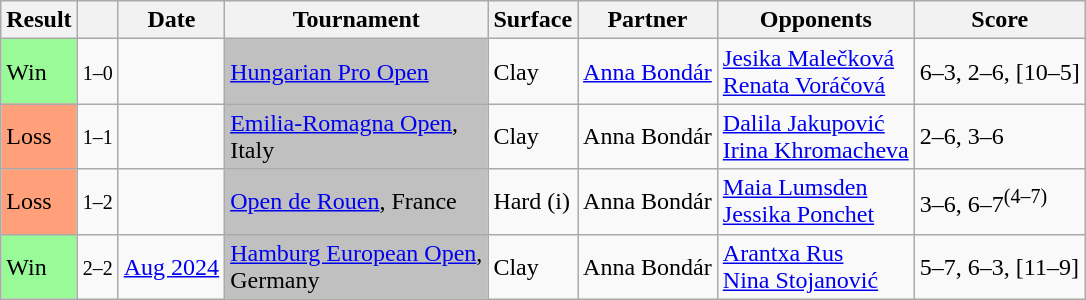<table class="sortable wikitable">
<tr>
<th>Result</th>
<th class="unsortable"></th>
<th>Date</th>
<th>Tournament</th>
<th>Surface</th>
<th>Partner</th>
<th>Opponents</th>
<th class="unsortable">Score</th>
</tr>
<tr>
<td style="background:#98fb98;">Win</td>
<td><small>1–0</small></td>
<td><a href='#'></a></td>
<td bgcolor=silver><a href='#'>Hungarian Pro Open</a></td>
<td>Clay</td>
<td> <a href='#'>Anna Bondár</a></td>
<td> <a href='#'>Jesika Malečková</a> <br>  <a href='#'>Renata Voráčová</a></td>
<td>6–3, 2–6, [10–5]</td>
</tr>
<tr>
<td style="background:#ffa07a;">Loss</td>
<td><small>1–1</small></td>
<td><a href='#'></a></td>
<td bgcolor=silver><a href='#'>Emilia-Romagna Open</a>, <br>Italy</td>
<td>Clay</td>
<td> Anna Bondár</td>
<td> <a href='#'>Dalila Jakupović</a> <br>  <a href='#'>Irina Khromacheva</a></td>
<td>2–6, 3–6</td>
</tr>
<tr>
<td style="background:#ffa07a;">Loss</td>
<td><small>1–2</small></td>
<td><a href='#'></a></td>
<td bgcolor=silver><a href='#'>Open de Rouen</a>, France</td>
<td>Hard (i)</td>
<td> Anna Bondár</td>
<td> <a href='#'>Maia Lumsden</a> <br>  <a href='#'>Jessika Ponchet</a></td>
<td>3–6, 6–7<sup>(4–7)</sup></td>
</tr>
<tr>
<td style="background:#98fb98;">Win</td>
<td><small>2–2</small></td>
<td><a href='#'>Aug 2024</a></td>
<td bgcolor=silver><a href='#'>Hamburg European Open</a>, <br>Germany</td>
<td>Clay</td>
<td> Anna Bondár</td>
<td> <a href='#'>Arantxa Rus</a> <br>  <a href='#'>Nina Stojanović</a></td>
<td>5–7, 6–3, [11–9]</td>
</tr>
</table>
